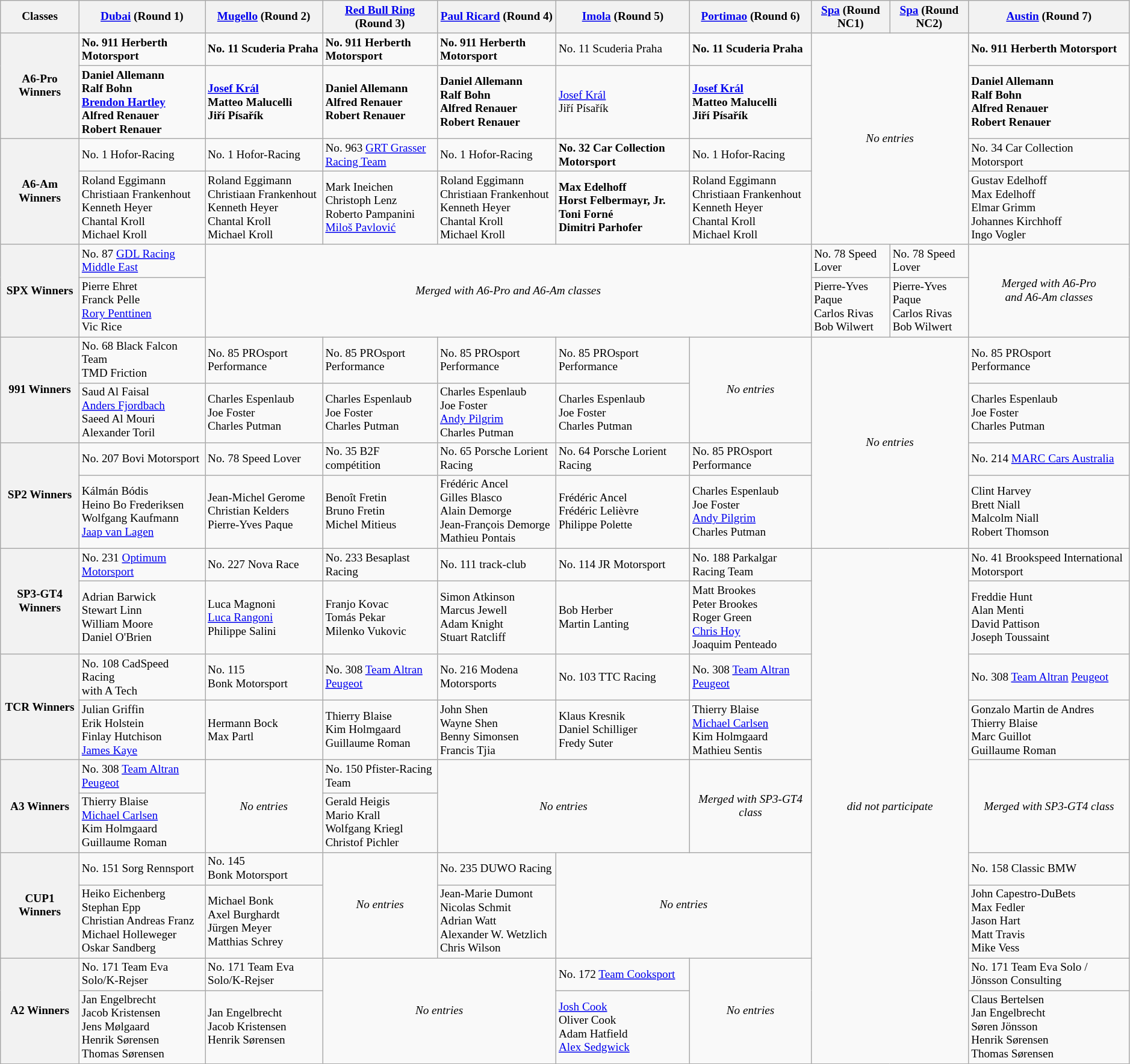<table class="wikitable" style="font-size: 80%;">
<tr>
<th>Classes</th>
<th> <a href='#'>Dubai</a> (Round 1)</th>
<th> <a href='#'>Mugello</a> (Round 2)</th>
<th> <a href='#'>Red Bull Ring</a> (Round 3)</th>
<th> <a href='#'>Paul Ricard</a> (Round 4)</th>
<th> <a href='#'>Imola</a> (Round 5)</th>
<th> <a href='#'>Portimao</a> (Round 6)</th>
<th> <a href='#'>Spa</a> (Round NC1)</th>
<th> <a href='#'>Spa</a> (Round NC2)</th>
<th> <a href='#'>Austin</a> (Round 7)</th>
</tr>
<tr>
<th rowspan=2>A6-Pro Winners</th>
<td> <strong>No. 911 Herberth Motorsport</strong></td>
<td> <strong>No. 11 Scuderia Praha</strong></td>
<td> <strong>No. 911 Herberth<br>Motorsport</strong></td>
<td> <strong>No. 911 Herberth<br>Motorsport</strong></td>
<td> No. 11 Scuderia Praha</td>
<td> <strong>No. 11 Scuderia Praha</strong></td>
<td rowspan=4 colspan=2 align=center><em>No entries</em></td>
<td> <strong>No. 911 Herberth Motorsport</strong></td>
</tr>
<tr>
<td> <strong>Daniel Allemann<br> Ralf Bohn<br> <a href='#'>Brendon Hartley</a><br> Alfred Renauer<br> Robert Renauer</strong></td>
<td> <strong><a href='#'>Josef Král</a><br> Matteo Malucelli<br> Jiří Písařík</strong></td>
<td> <strong>Daniel Allemann<br> Alfred Renauer<br> Robert Renauer</strong></td>
<td> <strong>Daniel Allemann<br> Ralf Bohn<br> Alfred Renauer<br> Robert Renauer</strong></td>
<td> <a href='#'>Josef Král</a><br> Jiří Písařík</td>
<td> <strong><a href='#'>Josef Král</a><br> Matteo Malucelli<br> Jiří Písařík</strong></td>
<td> <strong>Daniel Allemann<br> Ralf Bohn<br> Alfred Renauer<br> Robert Renauer</strong></td>
</tr>
<tr>
<th rowspan=2>A6-Am Winners</th>
<td> No. 1 Hofor-Racing</td>
<td> No. 1 Hofor-Racing</td>
<td> No. 963 <a href='#'>GRT Grasser<br>Racing Team</a></td>
<td> No. 1 Hofor-Racing</td>
<td> <strong>No. 32 Car Collection Motorsport</strong></td>
<td> No. 1 Hofor-Racing</td>
<td> No. 34 Car Collection Motorsport</td>
</tr>
<tr>
<td> Roland Eggimann<br> Christiaan Frankenhout<br> Kenneth Heyer<br> Chantal Kroll<br> Michael Kroll</td>
<td> Roland Eggimann<br> Christiaan Frankenhout<br> Kenneth Heyer<br> Chantal Kroll<br> Michael Kroll</td>
<td> Mark Ineichen<br> Christoph Lenz<br> Roberto Pampanini<br> <a href='#'>Miloš Pavlović</a></td>
<td> Roland Eggimann<br> Christiaan Frankenhout<br> Kenneth Heyer<br> Chantal Kroll<br> Michael Kroll</td>
<td> <strong>Max Edelhoff<br> Horst Felbermayr, Jr.<br> Toni Forné<br> Dimitri Parhofer</strong></td>
<td> Roland Eggimann<br> Christiaan Frankenhout<br> Kenneth Heyer<br> Chantal Kroll<br> Michael Kroll</td>
<td> Gustav Edelhoff<br> Max Edelhoff<br> Elmar Grimm<br> Johannes Kirchhoff<br> Ingo Vogler</td>
</tr>
<tr>
<th rowspan=2>SPX Winners</th>
<td> No. 87 <a href='#'>GDL Racing Middle East</a></td>
<td rowspan=2 colspan=5 align=center><em>Merged with A6-Pro and A6-Am classes</em></td>
<td> No. 78 Speed Lover</td>
<td> No. 78 Speed Lover</td>
<td rowspan=2 align=center><em>Merged with A6-Pro<br>and A6-Am classes</em></td>
</tr>
<tr>
<td> Pierre Ehret<br> Franck Pelle<br> <a href='#'>Rory Penttinen</a><br> Vic Rice</td>
<td> Pierre-Yves Paque<br> Carlos Rivas<br> Bob Wilwert</td>
<td> Pierre-Yves Paque<br> Carlos Rivas<br> Bob Wilwert</td>
</tr>
<tr>
<th rowspan=2>991 Winners</th>
<td> No. 68 Black Falcon Team<br>TMD Friction</td>
<td> No. 85 PROsport Performance</td>
<td> No. 85 PROsport<br>Performance</td>
<td> No. 85 PROsport<br>Performance</td>
<td> No. 85 PROsport<br>Performance</td>
<td rowspan=2 align=center><em>No entries</em></td>
<td rowspan=4 colspan=2 align=center><em>No entries</em></td>
<td> No. 85 PROsport<br>Performance</td>
</tr>
<tr>
<td> Saud Al Faisal<br> <a href='#'>Anders Fjordbach</a><br> Saeed Al Mouri<br> Alexander Toril</td>
<td> Charles Espenlaub<br> Joe Foster<br> Charles Putman</td>
<td> Charles Espenlaub<br> Joe Foster<br> Charles Putman</td>
<td> Charles Espenlaub<br> Joe Foster<br> <a href='#'>Andy Pilgrim</a><br> Charles Putman</td>
<td> Charles Espenlaub<br> Joe Foster<br> Charles Putman</td>
<td> Charles Espenlaub<br> Joe Foster<br> Charles Putman</td>
</tr>
<tr>
<th rowspan=2>SP2 Winners</th>
<td> No. 207 Bovi Motorsport</td>
<td> No. 78 Speed Lover</td>
<td> No. 35 B2F compétition</td>
<td> No. 65 Porsche Lorient Racing</td>
<td> No. 64 Porsche Lorient Racing</td>
<td> No. 85 PROsport<br>Performance</td>
<td> No. 214 <a href='#'>MARC Cars Australia</a></td>
</tr>
<tr>
<td> Kálmán Bódis<br> Heino Bo Frederiksen<br> Wolfgang Kaufmann<br> <a href='#'>Jaap van Lagen</a></td>
<td> Jean-Michel Gerome<br> Christian Kelders<br> Pierre-Yves Paque</td>
<td> Benoît Fretin<br> Bruno Fretin<br> Michel Mitieus</td>
<td> Frédéric Ancel<br> Gilles Blasco<br> Alain Demorge<br> Jean-François Demorge<br> Mathieu Pontais</td>
<td> Frédéric Ancel<br> Frédéric Lelièvre<br> Philippe Polette</td>
<td> Charles Espenlaub<br> Joe Foster<br> <a href='#'>Andy Pilgrim</a><br> Charles Putman</td>
<td> Clint Harvey<br> Brett Niall<br> Malcolm Niall<br> Robert Thomson</td>
</tr>
<tr>
<th rowspan=2>SP3-GT4 Winners</th>
<td> No. 231 <a href='#'>Optimum Motorsport</a></td>
<td> No. 227 Nova Race</td>
<td> No. 233 Besaplast Racing</td>
<td> No. 111 track-club</td>
<td> No. 114 JR Motorsport</td>
<td> No. 188 Parkalgar Racing Team</td>
<td rowspan=10 colspan=2 align=center><em>did not participate</em></td>
<td> No. 41 Brookspeed International Motorsport</td>
</tr>
<tr>
<td> Adrian Barwick<br> Stewart Linn<br> William Moore<br> Daniel O'Brien</td>
<td> Luca Magnoni<br> <a href='#'>Luca Rangoni</a><br> Philippe Salini</td>
<td> Franjo Kovac<br> Tomás Pekar<br> Milenko Vukovic</td>
<td> Simon Atkinson<br> Marcus Jewell<br> Adam Knight<br> Stuart Ratcliff</td>
<td> Bob Herber<br> Martin Lanting</td>
<td> Matt Brookes<br> Peter Brookes<br> Roger Green<br> <a href='#'>Chris Hoy</a><br> Joaquim Penteado</td>
<td> Freddie Hunt<br> Alan Menti<br> David Pattison<br> Joseph Toussaint</td>
</tr>
<tr>
<th rowspan=2>TCR Winners</th>
<td> No. 108 CadSpeed Racing<br>with A Tech</td>
<td> No. 115<br>Bonk Motorsport</td>
<td> No. 308 <a href='#'>Team Altran</a> <a href='#'>Peugeot</a></td>
<td> No. 216 Modena Motorsports</td>
<td> No. 103 TTC Racing</td>
<td> No. 308 <a href='#'>Team Altran</a> <a href='#'>Peugeot</a></td>
<td> No. 308 <a href='#'>Team Altran</a> <a href='#'>Peugeot</a></td>
</tr>
<tr>
<td> Julian Griffin<br> Erik Holstein<br> Finlay Hutchison<br> <a href='#'>James Kaye</a></td>
<td> Hermann Bock<br> Max Partl</td>
<td> Thierry Blaise<br> Kim Holmgaard<br> Guillaume Roman</td>
<td> John Shen<br> Wayne Shen<br> Benny Simonsen<br> Francis Tjia</td>
<td> Klaus Kresnik<br> Daniel Schilliger<br> Fredy Suter</td>
<td> Thierry Blaise<br> <a href='#'>Michael Carlsen</a><br> Kim Holmgaard<br> Mathieu Sentis</td>
<td> Gonzalo Martin de Andres<br> Thierry Blaise<br> Marc Guillot<br> Guillaume Roman</td>
</tr>
<tr>
<th rowspan=2>A3 Winners</th>
<td> No. 308 <a href='#'>Team Altran</a> <a href='#'>Peugeot</a></td>
<td rowspan=2 align=center><em>No entries</em></td>
<td> No. 150 Pfister-Racing Team</td>
<td rowspan=2 colspan=2 align=center><em>No entries</em></td>
<td rowspan=2 align=center><em>Merged with SP3-GT4 class</em></td>
<td rowspan=2 align=center><em>Merged with SP3-GT4 class</em></td>
</tr>
<tr>
<td> Thierry Blaise<br> <a href='#'>Michael Carlsen</a><br> Kim Holmgaard<br> Guillaume Roman</td>
<td> Gerald Heigis<br> Mario Krall<br> Wolfgang Kriegl<br> Christof Pichler</td>
</tr>
<tr>
<th rowspan=2>CUP1 Winners</th>
<td> No. 151 Sorg Rennsport</td>
<td> No. 145<br>Bonk Motorsport</td>
<td rowspan=2 align=center><em>No entries</em></td>
<td> No. 235 DUWO Racing</td>
<td rowspan=2 colspan=2 align=center><em>No entries</em></td>
<td> No. 158 Classic BMW</td>
</tr>
<tr>
<td> Heiko Eichenberg<br> Stephan Epp<br> Christian Andreas Franz<br> Michael Holleweger<br> Oskar Sandberg</td>
<td> Michael Bonk<br> Axel Burghardt<br> Jürgen Meyer<br> Matthias Schrey</td>
<td> Jean-Marie Dumont<br> Nicolas Schmit<br> Adrian Watt<br> Alexander W. Wetzlich<br> Chris Wilson</td>
<td> John Capestro-DuBets<br> Max Fedler<br> Jason Hart<br> Matt Travis<br> Mike Vess</td>
</tr>
<tr>
<th rowspan=2>A2 Winners</th>
<td> No. 171 Team Eva Solo/K-Rejser</td>
<td> No. 171 Team Eva<br>Solo/K-Rejser</td>
<td rowspan=2 colspan=2 align=center><em>No entries</em></td>
<td> No. 172 <a href='#'>Team Cooksport</a></td>
<td rowspan=2 align=center><em>No entries</em></td>
<td> No. 171 Team Eva Solo / Jönsson Consulting</td>
</tr>
<tr>
<td> Jan Engelbrecht<br> Jacob Kristensen<br> Jens Mølgaard<br> Henrik Sørensen<br> Thomas Sørensen</td>
<td> Jan Engelbrecht<br> Jacob Kristensen<br> Henrik Sørensen</td>
<td> <a href='#'>Josh Cook</a><br> Oliver Cook<br> Adam Hatfield<br> <a href='#'>Alex Sedgwick</a></td>
<td> Claus Bertelsen<br> Jan Engelbrecht<br> Søren Jönsson<br> Henrik Sørensen<br> Thomas Sørensen</td>
</tr>
</table>
